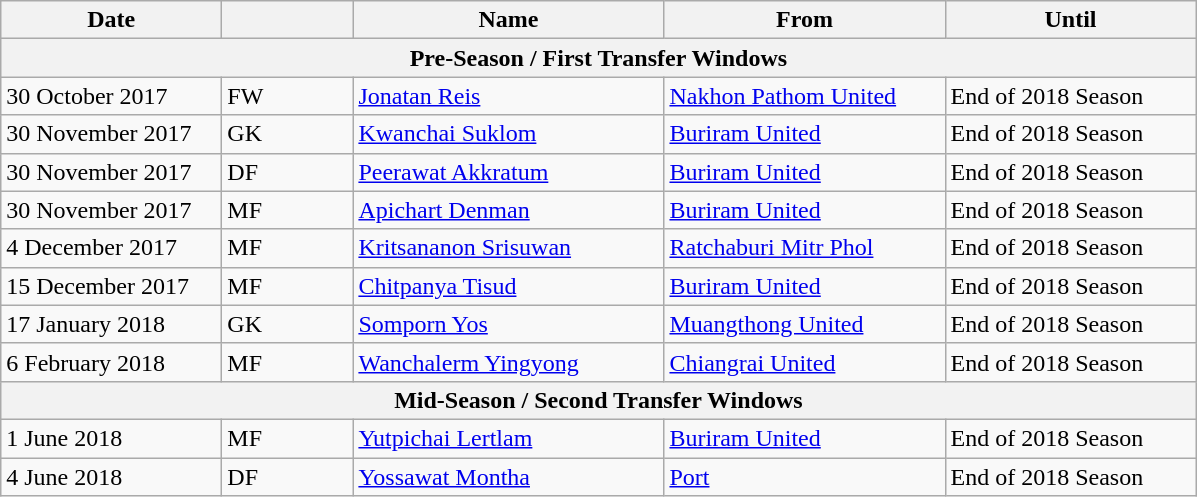<table class="wikitable">
<tr>
<th width=140px>Date</th>
<th width=80px></th>
<th width=200px>Name</th>
<th width=180px>From</th>
<th width=160px>Until</th>
</tr>
<tr>
<th colspan=5>Pre-Season / First Transfer Windows</th>
</tr>
<tr>
<td>30 October 2017</td>
<td>FW</td>
<td> <a href='#'>Jonatan Reis</a></td>
<td> <a href='#'>Nakhon Pathom United</a></td>
<td>End of 2018 Season </td>
</tr>
<tr>
<td>30 November 2017</td>
<td>GK</td>
<td> <a href='#'>Kwanchai Suklom</a></td>
<td> <a href='#'>Buriram United</a></td>
<td>End of 2018 Season </td>
</tr>
<tr>
<td>30 November 2017</td>
<td>DF</td>
<td> <a href='#'>Peerawat Akkratum</a></td>
<td> <a href='#'>Buriram United</a></td>
<td>End of 2018 Season</td>
</tr>
<tr>
<td>30 November 2017</td>
<td>MF</td>
<td> <a href='#'>Apichart Denman</a></td>
<td> <a href='#'>Buriram United</a></td>
<td>End of 2018 Season</td>
</tr>
<tr>
<td>4 December 2017</td>
<td>MF</td>
<td> <a href='#'>Kritsananon Srisuwan</a></td>
<td> <a href='#'>Ratchaburi Mitr Phol</a></td>
<td>End of 2018 Season</td>
</tr>
<tr>
<td>15 December 2017</td>
<td>MF</td>
<td> <a href='#'>Chitpanya Tisud</a></td>
<td> <a href='#'>Buriram United</a></td>
<td>End of 2018 Season</td>
</tr>
<tr>
<td>17 January 2018</td>
<td>GK</td>
<td> <a href='#'>Somporn Yos</a></td>
<td> <a href='#'>Muangthong United</a></td>
<td>End of 2018 Season</td>
</tr>
<tr>
<td>6 February 2018</td>
<td>MF</td>
<td> <a href='#'>Wanchalerm Yingyong</a></td>
<td> <a href='#'>Chiangrai United</a></td>
<td>End of 2018 Season</td>
</tr>
<tr>
<th colspan=5>Mid-Season / Second Transfer Windows</th>
</tr>
<tr>
<td>1 June 2018</td>
<td>MF</td>
<td> <a href='#'>Yutpichai Lertlam</a></td>
<td> <a href='#'>Buriram United</a></td>
<td>End of 2018 Season</td>
</tr>
<tr>
<td>4 June 2018</td>
<td>DF</td>
<td> <a href='#'>Yossawat Montha</a></td>
<td> <a href='#'>Port</a></td>
<td>End of 2018 Season </td>
</tr>
</table>
